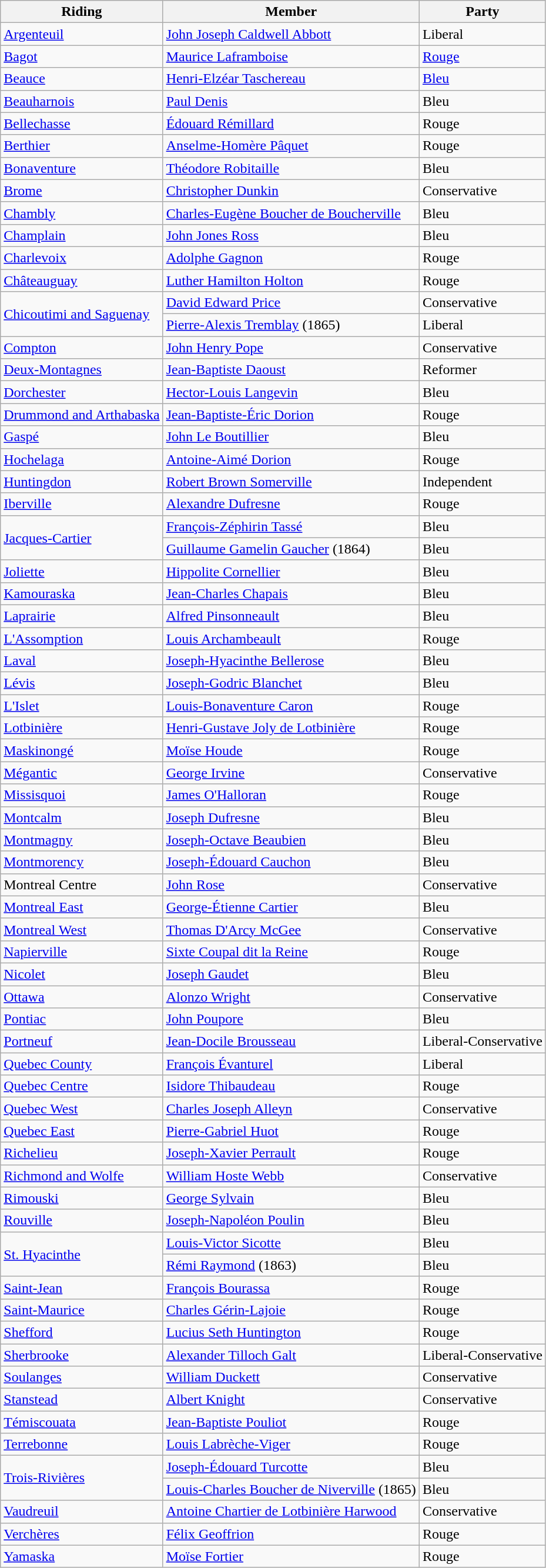<table class="wikitable">
<tr>
<th>Riding</th>
<th>Member</th>
<th>Party</th>
</tr>
<tr>
<td><a href='#'>Argenteuil</a></td>
<td><a href='#'>John Joseph Caldwell Abbott</a></td>
<td>Liberal</td>
</tr>
<tr>
<td><a href='#'>Bagot</a></td>
<td><a href='#'>Maurice Laframboise</a></td>
<td><a href='#'>Rouge</a></td>
</tr>
<tr>
<td><a href='#'>Beauce</a></td>
<td><a href='#'>Henri-Elzéar Taschereau</a></td>
<td><a href='#'>Bleu</a></td>
</tr>
<tr>
<td><a href='#'>Beauharnois</a></td>
<td><a href='#'>Paul Denis</a></td>
<td>Bleu</td>
</tr>
<tr>
<td><a href='#'>Bellechasse</a></td>
<td><a href='#'>Édouard Rémillard</a></td>
<td>Rouge</td>
</tr>
<tr>
<td><a href='#'>Berthier</a></td>
<td><a href='#'>Anselme-Homère Pâquet</a></td>
<td>Rouge</td>
</tr>
<tr>
<td><a href='#'>Bonaventure</a></td>
<td><a href='#'>Théodore Robitaille</a></td>
<td>Bleu</td>
</tr>
<tr>
<td><a href='#'>Brome</a></td>
<td><a href='#'>Christopher Dunkin</a></td>
<td>Conservative</td>
</tr>
<tr>
<td><a href='#'>Chambly</a></td>
<td><a href='#'>Charles-Eugène Boucher de Boucherville</a></td>
<td>Bleu</td>
</tr>
<tr>
<td><a href='#'>Champlain</a></td>
<td><a href='#'>John Jones Ross</a></td>
<td>Bleu</td>
</tr>
<tr>
<td><a href='#'>Charlevoix</a></td>
<td><a href='#'>Adolphe Gagnon</a></td>
<td>Rouge</td>
</tr>
<tr>
<td><a href='#'>Châteauguay</a></td>
<td><a href='#'>Luther Hamilton Holton</a></td>
<td>Rouge</td>
</tr>
<tr>
<td rowspan=2><a href='#'>Chicoutimi and Saguenay</a></td>
<td><a href='#'>David Edward Price</a></td>
<td>Conservative</td>
</tr>
<tr>
<td><a href='#'>Pierre-Alexis Tremblay</a> (1865)</td>
<td>Liberal</td>
</tr>
<tr>
<td><a href='#'>Compton</a></td>
<td><a href='#'>John Henry Pope</a></td>
<td>Conservative</td>
</tr>
<tr>
<td><a href='#'>Deux-Montagnes</a></td>
<td><a href='#'>Jean-Baptiste Daoust</a></td>
<td>Reformer</td>
</tr>
<tr>
<td><a href='#'>Dorchester</a></td>
<td><a href='#'>Hector-Louis Langevin</a></td>
<td>Bleu</td>
</tr>
<tr>
<td><a href='#'>Drummond and Arthabaska</a></td>
<td><a href='#'>Jean-Baptiste-Éric Dorion</a></td>
<td>Rouge</td>
</tr>
<tr>
<td><a href='#'>Gaspé</a></td>
<td><a href='#'>John Le Boutillier</a></td>
<td>Bleu</td>
</tr>
<tr>
<td><a href='#'>Hochelaga</a></td>
<td><a href='#'>Antoine-Aimé Dorion</a></td>
<td>Rouge</td>
</tr>
<tr>
<td><a href='#'>Huntingdon</a></td>
<td><a href='#'>Robert Brown Somerville</a></td>
<td>Independent</td>
</tr>
<tr>
<td><a href='#'>Iberville</a></td>
<td><a href='#'>Alexandre Dufresne</a></td>
<td>Rouge</td>
</tr>
<tr>
<td rowspan=2><a href='#'>Jacques-Cartier</a></td>
<td><a href='#'>François-Zéphirin Tassé</a></td>
<td>Bleu</td>
</tr>
<tr>
<td><a href='#'>Guillaume Gamelin Gaucher</a> (1864)</td>
<td>Bleu</td>
</tr>
<tr>
<td><a href='#'>Joliette</a></td>
<td><a href='#'>Hippolite Cornellier</a></td>
<td>Bleu</td>
</tr>
<tr>
<td><a href='#'>Kamouraska</a></td>
<td><a href='#'>Jean-Charles Chapais</a></td>
<td>Bleu</td>
</tr>
<tr>
<td><a href='#'>Laprairie</a></td>
<td><a href='#'>Alfred Pinsonneault</a></td>
<td>Bleu</td>
</tr>
<tr>
<td><a href='#'>L'Assomption</a></td>
<td><a href='#'>Louis Archambeault</a></td>
<td>Rouge</td>
</tr>
<tr>
<td><a href='#'>Laval</a></td>
<td><a href='#'>Joseph-Hyacinthe Bellerose</a></td>
<td>Bleu</td>
</tr>
<tr>
<td><a href='#'>Lévis</a></td>
<td><a href='#'>Joseph-Godric Blanchet</a></td>
<td>Bleu</td>
</tr>
<tr>
<td><a href='#'>L'Islet</a></td>
<td><a href='#'>Louis-Bonaventure Caron</a></td>
<td>Rouge</td>
</tr>
<tr>
<td><a href='#'>Lotbinière</a></td>
<td><a href='#'>Henri-Gustave Joly de Lotbinière</a></td>
<td>Rouge</td>
</tr>
<tr>
<td><a href='#'>Maskinongé</a></td>
<td><a href='#'>Moïse Houde</a></td>
<td>Rouge</td>
</tr>
<tr>
<td><a href='#'>Mégantic</a></td>
<td><a href='#'>George Irvine</a></td>
<td>Conservative</td>
</tr>
<tr>
<td><a href='#'>Missisquoi</a></td>
<td><a href='#'>James O'Halloran</a></td>
<td>Rouge</td>
</tr>
<tr>
<td><a href='#'>Montcalm</a></td>
<td><a href='#'>Joseph Dufresne</a></td>
<td>Bleu</td>
</tr>
<tr>
<td><a href='#'>Montmagny</a></td>
<td><a href='#'>Joseph-Octave Beaubien</a></td>
<td>Bleu</td>
</tr>
<tr>
<td><a href='#'>Montmorency</a></td>
<td><a href='#'>Joseph-Édouard Cauchon</a></td>
<td>Bleu</td>
</tr>
<tr>
<td>Montreal Centre</td>
<td><a href='#'>John Rose</a></td>
<td>Conservative</td>
</tr>
<tr>
<td><a href='#'>Montreal East</a></td>
<td><a href='#'>George-Étienne Cartier</a></td>
<td>Bleu</td>
</tr>
<tr>
<td><a href='#'>Montreal West</a></td>
<td><a href='#'>Thomas D'Arcy McGee</a></td>
<td>Conservative</td>
</tr>
<tr>
<td><a href='#'>Napierville</a></td>
<td><a href='#'>Sixte Coupal dit la Reine</a></td>
<td>Rouge</td>
</tr>
<tr>
<td><a href='#'>Nicolet</a></td>
<td><a href='#'>Joseph Gaudet</a></td>
<td>Bleu</td>
</tr>
<tr>
<td><a href='#'>Ottawa</a></td>
<td><a href='#'>Alonzo Wright</a></td>
<td>Conservative</td>
</tr>
<tr>
<td><a href='#'>Pontiac</a></td>
<td><a href='#'>John Poupore</a></td>
<td>Bleu</td>
</tr>
<tr>
<td><a href='#'>Portneuf</a></td>
<td><a href='#'>Jean-Docile Brousseau</a></td>
<td>Liberal-Conservative</td>
</tr>
<tr>
<td><a href='#'>Quebec County</a></td>
<td><a href='#'>François Évanturel</a></td>
<td>Liberal</td>
</tr>
<tr>
<td><a href='#'>Quebec Centre</a></td>
<td><a href='#'>Isidore Thibaudeau</a></td>
<td>Rouge</td>
</tr>
<tr>
<td><a href='#'>Quebec West</a></td>
<td><a href='#'>Charles Joseph Alleyn</a></td>
<td>Conservative</td>
</tr>
<tr>
<td><a href='#'>Quebec East</a></td>
<td><a href='#'>Pierre-Gabriel Huot</a></td>
<td>Rouge</td>
</tr>
<tr>
<td><a href='#'>Richelieu</a></td>
<td><a href='#'>Joseph-Xavier Perrault</a></td>
<td>Rouge</td>
</tr>
<tr>
<td><a href='#'>Richmond and Wolfe</a></td>
<td><a href='#'>William Hoste Webb</a></td>
<td>Conservative</td>
</tr>
<tr>
<td><a href='#'>Rimouski</a></td>
<td><a href='#'>George Sylvain</a></td>
<td>Bleu</td>
</tr>
<tr>
<td><a href='#'>Rouville</a></td>
<td><a href='#'>Joseph-Napoléon Poulin</a></td>
<td>Bleu</td>
</tr>
<tr>
<td rowspan=2><a href='#'>St. Hyacinthe</a></td>
<td><a href='#'>Louis-Victor Sicotte</a></td>
<td>Bleu</td>
</tr>
<tr>
<td><a href='#'>Rémi Raymond</a> (1863)</td>
<td>Bleu</td>
</tr>
<tr>
<td><a href='#'>Saint-Jean</a></td>
<td><a href='#'>François Bourassa</a></td>
<td>Rouge</td>
</tr>
<tr>
<td><a href='#'>Saint-Maurice</a></td>
<td><a href='#'>Charles Gérin-Lajoie</a></td>
<td>Rouge</td>
</tr>
<tr>
<td><a href='#'>Shefford</a></td>
<td><a href='#'>Lucius Seth Huntington</a></td>
<td>Rouge</td>
</tr>
<tr>
<td><a href='#'>Sherbrooke</a></td>
<td><a href='#'>Alexander Tilloch Galt</a></td>
<td>Liberal-Conservative</td>
</tr>
<tr>
<td><a href='#'>Soulanges</a></td>
<td><a href='#'>William Duckett</a></td>
<td>Conservative</td>
</tr>
<tr>
<td><a href='#'>Stanstead</a></td>
<td><a href='#'>Albert Knight</a></td>
<td>Conservative</td>
</tr>
<tr>
<td><a href='#'>Témiscouata</a></td>
<td><a href='#'>Jean-Baptiste Pouliot</a></td>
<td>Rouge</td>
</tr>
<tr>
<td><a href='#'>Terrebonne</a></td>
<td><a href='#'>Louis Labrèche-Viger</a></td>
<td>Rouge</td>
</tr>
<tr>
<td rowspan=2><a href='#'>Trois-Rivières</a></td>
<td><a href='#'>Joseph-Édouard Turcotte</a></td>
<td>Bleu</td>
</tr>
<tr>
<td><a href='#'>Louis-Charles Boucher de Niverville</a> (1865)</td>
<td>Bleu</td>
</tr>
<tr>
<td><a href='#'>Vaudreuil</a></td>
<td><a href='#'>Antoine Chartier de Lotbinière Harwood</a></td>
<td>Conservative</td>
</tr>
<tr>
<td><a href='#'>Verchères</a></td>
<td><a href='#'>Félix Geoffrion</a></td>
<td>Rouge</td>
</tr>
<tr>
<td><a href='#'>Yamaska</a></td>
<td><a href='#'>Moïse Fortier</a></td>
<td>Rouge</td>
</tr>
</table>
